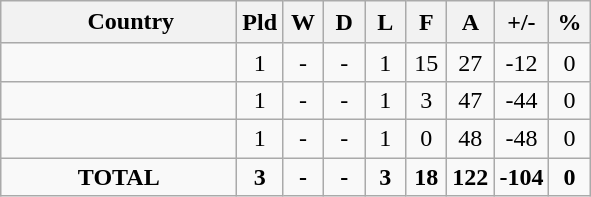<table class="wikitable" style="text-align:center">
<tr border="1" cellpadding="5" cellspacing="0">
<th bgcolor="#efefef" width="150">　Country</th>
<th bgcolor="#efefef" width="20">Pld</th>
<th bgcolor="#efefef" width="20">W</th>
<th bgcolor="#efefef" width="20">D</th>
<th bgcolor="#efefef" width="20">L</th>
<th bgcolor="#efefef" width="20">F</th>
<th bgcolor="#efefef" width="20">A</th>
<th bgcolor="#efefef" width="25">+/-</th>
<th bgcolor="#efefef" width="20">%</th>
</tr>
<tr>
<td align="left"></td>
<td>1</td>
<td>-</td>
<td>-</td>
<td>1</td>
<td>15</td>
<td>27</td>
<td>-12</td>
<td>0</td>
</tr>
<tr>
<td align="left"></td>
<td>1</td>
<td>-</td>
<td>-</td>
<td>1</td>
<td>3</td>
<td>47</td>
<td>-44</td>
<td>0</td>
</tr>
<tr>
<td align="left"></td>
<td>1</td>
<td>-</td>
<td>-</td>
<td>1</td>
<td>0</td>
<td>48</td>
<td>-48</td>
<td>0</td>
</tr>
<tr>
<td><strong>TOTAL</strong></td>
<td><strong>3</strong></td>
<td><strong>-</strong></td>
<td><strong>-</strong></td>
<td><strong>3</strong></td>
<td><strong>18</strong></td>
<td><strong>122</strong></td>
<td><strong>-104</strong></td>
<td><strong>0</strong></td>
</tr>
</table>
